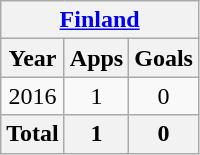<table class="wikitable" style="text-align:center">
<tr>
<th colspan=3><a href='#'>Finland</a></th>
</tr>
<tr>
<th>Year</th>
<th>Apps</th>
<th>Goals</th>
</tr>
<tr>
<td>2016</td>
<td>1</td>
<td>0</td>
</tr>
<tr>
<th>Total</th>
<th>1</th>
<th>0</th>
</tr>
</table>
